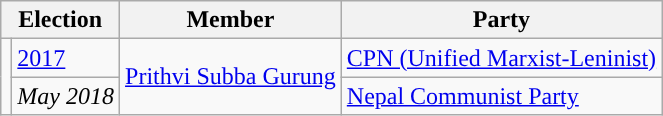<table class="wikitable">
<tr>
<th colspan="2">Election</th>
<th>Member</th>
<th>Party</th>
</tr>
<tr>
<td rowspan="2" style="background-color:"></td>
<td><a href='#'>2017</a></td>
<td rowspan="2"><a href='#'>Prithvi Subba Gurung</a></td>
<td><a href='#'>CPN (Unified Marxist-Leninist)</a></td>
</tr>
<tr>
<td><em>May 2018</em></td>
<td><a href='#'>Nepal Communist Party</a></td>
</tr>
</table>
